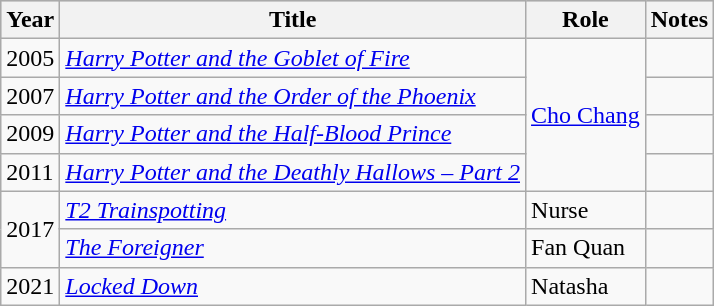<table class="wikitable sortable">
<tr style="background:#ccc;">
<th>Year</th>
<th>Title</th>
<th>Role</th>
<th class="unsortable">Notes</th>
</tr>
<tr>
<td>2005</td>
<td><em><a href='#'>Harry Potter and the Goblet of Fire</a></em></td>
<td rowspan="4"><a href='#'>Cho Chang</a></td>
<td></td>
</tr>
<tr>
<td>2007</td>
<td><em><a href='#'>Harry Potter and the Order of the Phoenix</a></em></td>
<td></td>
</tr>
<tr>
<td>2009</td>
<td><em><a href='#'>Harry Potter and the Half-Blood Prince</a></em></td>
<td></td>
</tr>
<tr>
<td>2011</td>
<td><em><a href='#'>Harry Potter and the Deathly Hallows – Part 2</a></em></td>
<td></td>
</tr>
<tr>
<td rowspan="2">2017</td>
<td><em><a href='#'>T2 Trainspotting</a></em></td>
<td>Nurse</td>
<td></td>
</tr>
<tr>
<td><em><a href='#'>The Foreigner</a></em></td>
<td>Fan Quan</td>
<td></td>
</tr>
<tr>
<td>2021</td>
<td><em><a href='#'>Locked Down</a></em></td>
<td>Natasha</td>
<td></td>
</tr>
</table>
